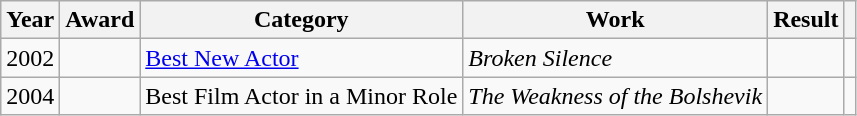<table class="wikitable sortable plainrowheaders">
<tr>
<th>Year</th>
<th>Award</th>
<th>Category</th>
<th>Work</th>
<th>Result</th>
<th scope="col" class="unsortable"></th>
</tr>
<tr>
<td align = "center">2002</td>
<td></td>
<td><a href='#'>Best New Actor</a></td>
<td><em>Broken Silence</em></td>
<td></td>
<td align = "center"></td>
</tr>
<tr>
<td align = "center">2004</td>
<td></td>
<td>Best Film Actor in a Minor Role</td>
<td><em>The Weakness of the Bolshevik</em></td>
<td></td>
<td align = "center"></td>
</tr>
</table>
